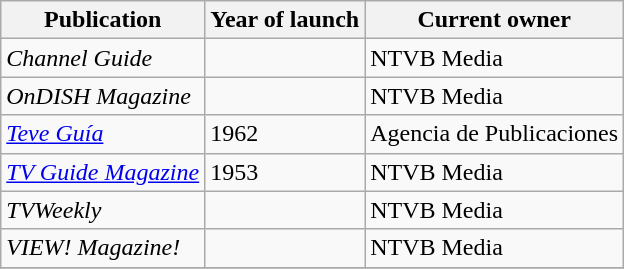<table class="wikitable">
<tr>
<th>Publication</th>
<th>Year of launch</th>
<th>Current owner</th>
</tr>
<tr>
<td><em>Channel Guide</em></td>
<td></td>
<td>NTVB Media</td>
</tr>
<tr>
<td><em>OnDISH Magazine</em><br></td>
<td></td>
<td>NTVB Media</td>
</tr>
<tr>
<td><em><a href='#'>Teve Guía</a></em><br></td>
<td>1962</td>
<td>Agencia de Publicaciones</td>
</tr>
<tr>
<td><em><a href='#'>TV Guide Magazine</a></em></td>
<td>1953</td>
<td>NTVB Media</td>
</tr>
<tr>
<td><em>TVWeekly</em></td>
<td></td>
<td>NTVB Media</td>
</tr>
<tr>
<td><em>VIEW! Magazine!</em><br></td>
<td></td>
<td>NTVB Media</td>
</tr>
<tr>
</tr>
</table>
